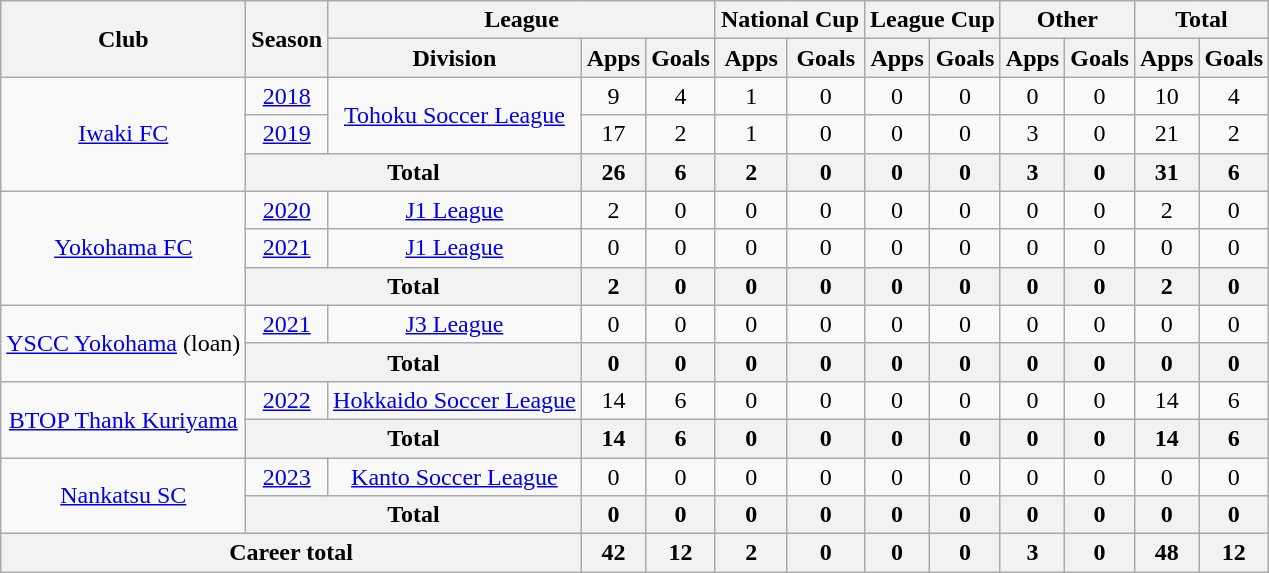<table class="wikitable" style="text-align: center">
<tr>
<th rowspan="2">Club</th>
<th rowspan="2">Season</th>
<th colspan="3">League</th>
<th colspan="2">National Cup</th>
<th colspan="2">League Cup</th>
<th colspan="2">Other</th>
<th colspan="2">Total</th>
</tr>
<tr>
<th>Division</th>
<th>Apps</th>
<th>Goals</th>
<th>Apps</th>
<th>Goals</th>
<th>Apps</th>
<th>Goals</th>
<th>Apps</th>
<th>Goals</th>
<th>Apps</th>
<th>Goals</th>
</tr>
<tr>
<td rowspan="3"><a href='#'>Iwaki FC</a></td>
<td><a href='#'>2018</a></td>
<td rowspan="2"><a href='#'>Tohoku Soccer League</a></td>
<td>9</td>
<td>4</td>
<td>1</td>
<td>0</td>
<td>0</td>
<td>0</td>
<td>0</td>
<td>0</td>
<td>10</td>
<td>4</td>
</tr>
<tr>
<td><a href='#'>2019</a></td>
<td>17</td>
<td>2</td>
<td>1</td>
<td>0</td>
<td>0</td>
<td>0</td>
<td>3</td>
<td>0</td>
<td>21</td>
<td>2</td>
</tr>
<tr>
<th colspan=2>Total</th>
<th>26</th>
<th>6</th>
<th>2</th>
<th>0</th>
<th>0</th>
<th>0</th>
<th>3</th>
<th>0</th>
<th>31</th>
<th>6</th>
</tr>
<tr>
<td rowspan="3"><a href='#'>Yokohama FC</a></td>
<td><a href='#'>2020</a></td>
<td><a href='#'>J1 League</a></td>
<td>2</td>
<td>0</td>
<td>0</td>
<td>0</td>
<td>0</td>
<td>0</td>
<td>0</td>
<td>0</td>
<td>2</td>
<td>0</td>
</tr>
<tr>
<td><a href='#'>2021</a></td>
<td><a href='#'>J1 League</a></td>
<td>0</td>
<td>0</td>
<td>0</td>
<td>0</td>
<td>0</td>
<td>0</td>
<td>0</td>
<td>0</td>
<td>0</td>
<td>0</td>
</tr>
<tr>
<th colspan=2>Total</th>
<th>2</th>
<th>0</th>
<th>0</th>
<th>0</th>
<th>0</th>
<th>0</th>
<th>0</th>
<th>0</th>
<th>2</th>
<th>0</th>
</tr>
<tr>
<td rowspan="2"><a href='#'>YSCC Yokohama</a> (loan)</td>
<td><a href='#'>2021</a></td>
<td><a href='#'>J3 League</a></td>
<td>0</td>
<td>0</td>
<td>0</td>
<td>0</td>
<td>0</td>
<td>0</td>
<td>0</td>
<td>0</td>
<td>0</td>
<td>0</td>
</tr>
<tr>
<th colspan=2>Total</th>
<th>0</th>
<th>0</th>
<th>0</th>
<th>0</th>
<th>0</th>
<th>0</th>
<th>0</th>
<th>0</th>
<th>0</th>
<th>0</th>
</tr>
<tr>
<td rowspan="2"><a href='#'>BTOP Thank Kuriyama</a></td>
<td><a href='#'>2022</a></td>
<td><a href='#'>Hokkaido Soccer League</a></td>
<td>14</td>
<td>6</td>
<td>0</td>
<td>0</td>
<td>0</td>
<td>0</td>
<td>0</td>
<td>0</td>
<td>14</td>
<td>6</td>
</tr>
<tr>
<th colspan=2>Total</th>
<th>14</th>
<th>6</th>
<th>0</th>
<th>0</th>
<th>0</th>
<th>0</th>
<th>0</th>
<th>0</th>
<th>14</th>
<th>6</th>
</tr>
<tr>
<td rowspan="2"><a href='#'>Nankatsu SC</a></td>
<td><a href='#'>2023</a></td>
<td><a href='#'>Kanto Soccer League</a></td>
<td>0</td>
<td>0</td>
<td>0</td>
<td>0</td>
<td>0</td>
<td>0</td>
<td>0</td>
<td>0</td>
<td>0</td>
<td>0</td>
</tr>
<tr>
<th colspan=2>Total</th>
<th>0</th>
<th>0</th>
<th>0</th>
<th>0</th>
<th>0</th>
<th>0</th>
<th>0</th>
<th>0</th>
<th>0</th>
<th>0</th>
</tr>
<tr>
<th colspan=3>Career total</th>
<th>42</th>
<th>12</th>
<th>2</th>
<th>0</th>
<th>0</th>
<th>0</th>
<th>3</th>
<th>0</th>
<th>48</th>
<th>12</th>
</tr>
</table>
